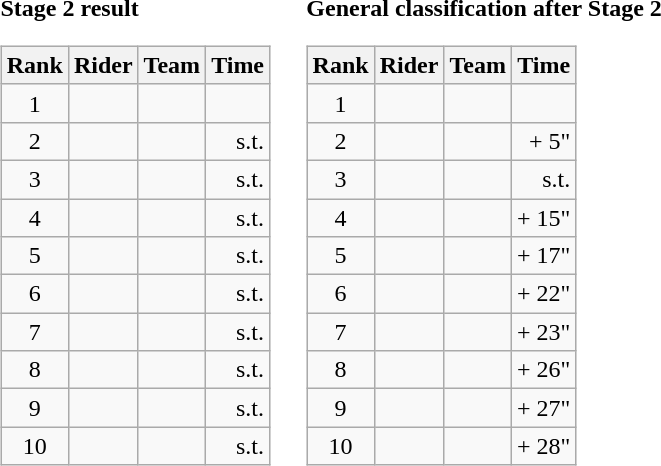<table>
<tr>
<td><strong>Stage 2 result</strong><br><table class="wikitable">
<tr>
<th scope="col">Rank</th>
<th scope="col">Rider</th>
<th scope="col">Team</th>
<th scope="col">Time</th>
</tr>
<tr>
<td style="text-align:center;">1</td>
<td></td>
<td></td>
<td style="text-align:right;"></td>
</tr>
<tr>
<td style="text-align:center;">2</td>
<td></td>
<td></td>
<td style="text-align:right;">s.t.</td>
</tr>
<tr>
<td style="text-align:center;">3</td>
<td></td>
<td></td>
<td style="text-align:right;">s.t.</td>
</tr>
<tr>
<td style="text-align:center;">4</td>
<td></td>
<td></td>
<td style="text-align:right;">s.t.</td>
</tr>
<tr>
<td style="text-align:center;">5</td>
<td></td>
<td></td>
<td style="text-align:right;">s.t.</td>
</tr>
<tr>
<td style="text-align:center;">6</td>
<td></td>
<td></td>
<td style="text-align:right;">s.t.</td>
</tr>
<tr>
<td style="text-align:center;">7</td>
<td></td>
<td></td>
<td style="text-align:right;">s.t.</td>
</tr>
<tr>
<td style="text-align:center;">8</td>
<td></td>
<td></td>
<td style="text-align:right;">s.t.</td>
</tr>
<tr>
<td style="text-align:center;">9</td>
<td></td>
<td></td>
<td style="text-align:right;">s.t.</td>
</tr>
<tr>
<td style="text-align:center;">10</td>
<td></td>
<td></td>
<td style="text-align:right;">s.t.</td>
</tr>
</table>
</td>
<td></td>
<td><strong>General classification after Stage 2</strong><br><table class="wikitable">
<tr>
<th scope="col">Rank</th>
<th scope="col">Rider</th>
<th scope="col">Team</th>
<th scope="col">Time</th>
</tr>
<tr>
<td style="text-align:center;">1</td>
<td></td>
<td></td>
<td style="text-align:right;"></td>
</tr>
<tr>
<td style="text-align:center;">2</td>
<td></td>
<td></td>
<td style="text-align:right;">+ 5"</td>
</tr>
<tr>
<td style="text-align:center;">3</td>
<td></td>
<td></td>
<td style="text-align:right;">s.t.</td>
</tr>
<tr>
<td style="text-align:center;">4</td>
<td></td>
<td></td>
<td style="text-align:right;">+ 15"</td>
</tr>
<tr>
<td style="text-align:center;">5</td>
<td></td>
<td></td>
<td style="text-align:right;">+ 17"</td>
</tr>
<tr>
<td style="text-align:center;">6</td>
<td></td>
<td></td>
<td style="text-align:right;">+ 22"</td>
</tr>
<tr>
<td style="text-align:center;">7</td>
<td></td>
<td></td>
<td style="text-align:right;">+ 23"</td>
</tr>
<tr>
<td style="text-align:center;">8</td>
<td></td>
<td></td>
<td style="text-align:right;">+ 26"</td>
</tr>
<tr>
<td style="text-align:center;">9</td>
<td></td>
<td></td>
<td style="text-align:right;">+ 27"</td>
</tr>
<tr>
<td style="text-align:center;">10</td>
<td></td>
<td></td>
<td style="text-align:right;">+ 28"</td>
</tr>
</table>
</td>
</tr>
</table>
